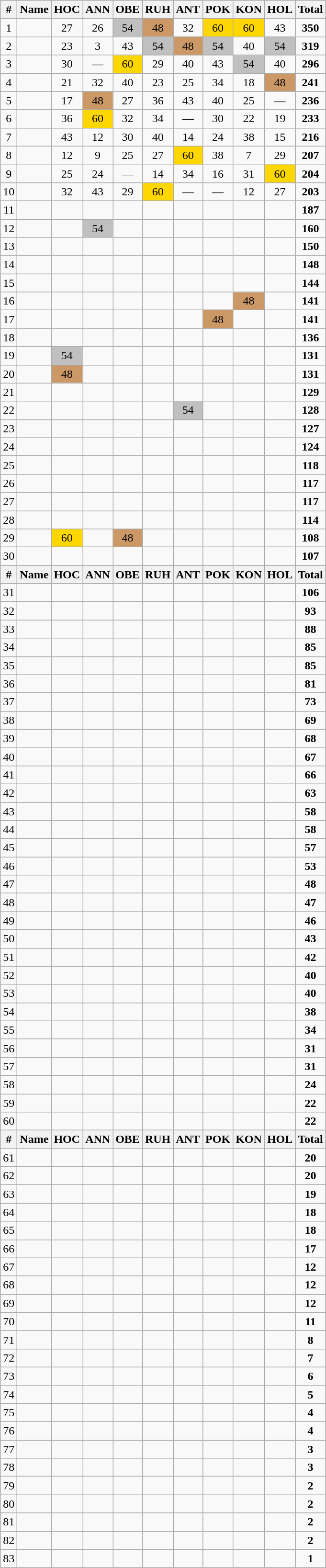<table class="wikitable sortable" style="text-align:center;">
<tr>
<th>#</th>
<th>Name</th>
<th>HOC</th>
<th>ANN</th>
<th>OBE</th>
<th>RUH</th>
<th>ANT</th>
<th>POK</th>
<th>KON</th>
<th>HOL</th>
<th>Total</th>
</tr>
<tr>
<td>1</td>
<td align="left"></td>
<td>27</td>
<td>26</td>
<td bgcolor="silver">54</td>
<td bgcolor=CC9966>48</td>
<td>32</td>
<td bgcolor="gold">60</td>
<td bgcolor="gold">60</td>
<td>43</td>
<td><strong>350</strong></td>
</tr>
<tr>
<td>2</td>
<td align="left"></td>
<td>23</td>
<td>3</td>
<td>43</td>
<td bgcolor="silver">54</td>
<td bgcolor=CC9966>48</td>
<td bgcolor="silver">54</td>
<td>40</td>
<td bgcolor="silver">54</td>
<td><strong>319</strong></td>
</tr>
<tr>
<td>3</td>
<td align="left"></td>
<td>30</td>
<td>—</td>
<td bgcolor="gold">60</td>
<td>29</td>
<td>40</td>
<td>43</td>
<td bgcolor="silver">54</td>
<td>40</td>
<td><strong>296</strong></td>
</tr>
<tr>
<td>4</td>
<td align="left"></td>
<td>21</td>
<td>32</td>
<td>40</td>
<td>23</td>
<td>25</td>
<td>34</td>
<td>18</td>
<td bgcolor=CC9966>48</td>
<td><strong>241</strong></td>
</tr>
<tr>
<td>5</td>
<td align="left"></td>
<td>17</td>
<td bgcolor=CC9966>48</td>
<td>27</td>
<td>36</td>
<td>43</td>
<td>40</td>
<td>25</td>
<td>—</td>
<td><strong>236</strong></td>
</tr>
<tr>
<td>6</td>
<td align="left"></td>
<td>36</td>
<td bgcolor="gold">60</td>
<td>32</td>
<td>34</td>
<td>—</td>
<td>30</td>
<td>22</td>
<td>19</td>
<td><strong>233</strong></td>
</tr>
<tr>
<td>7</td>
<td align="left"></td>
<td>43</td>
<td>12</td>
<td>30</td>
<td>40</td>
<td>14</td>
<td>24</td>
<td>38</td>
<td>15</td>
<td><strong>216</strong></td>
</tr>
<tr>
<td>8</td>
<td align="left"></td>
<td>12</td>
<td>9</td>
<td>25</td>
<td>27</td>
<td bgcolor="gold">60</td>
<td>38</td>
<td>7</td>
<td>29</td>
<td><strong>207</strong></td>
</tr>
<tr>
<td>9</td>
<td align="left"></td>
<td>25</td>
<td>24</td>
<td>—</td>
<td>14</td>
<td>34</td>
<td>16</td>
<td>31</td>
<td bgcolor="gold">60</td>
<td><strong>204</strong></td>
</tr>
<tr>
<td>10</td>
<td align="left"></td>
<td>32</td>
<td>43</td>
<td>29</td>
<td bgcolor="gold">60</td>
<td>—</td>
<td>—</td>
<td>12</td>
<td>27</td>
<td><strong>203</strong></td>
</tr>
<tr>
<td>11</td>
<td align="left"></td>
<td></td>
<td></td>
<td></td>
<td></td>
<td></td>
<td></td>
<td></td>
<td></td>
<td><strong>187</strong></td>
</tr>
<tr>
<td>12</td>
<td align="left"></td>
<td></td>
<td bgcolor="silver">54</td>
<td></td>
<td></td>
<td></td>
<td></td>
<td></td>
<td></td>
<td><strong>160</strong></td>
</tr>
<tr>
<td>13</td>
<td align="left"></td>
<td></td>
<td></td>
<td></td>
<td></td>
<td></td>
<td></td>
<td></td>
<td></td>
<td><strong>150</strong></td>
</tr>
<tr>
<td>14</td>
<td align="left"></td>
<td></td>
<td></td>
<td></td>
<td></td>
<td></td>
<td></td>
<td></td>
<td></td>
<td><strong>148</strong></td>
</tr>
<tr>
<td>15</td>
<td align="left"></td>
<td></td>
<td></td>
<td></td>
<td></td>
<td></td>
<td></td>
<td></td>
<td></td>
<td><strong>144</strong></td>
</tr>
<tr>
<td>16</td>
<td align="left"></td>
<td></td>
<td></td>
<td></td>
<td></td>
<td></td>
<td></td>
<td bgcolor=CC9966>48</td>
<td></td>
<td><strong>141</strong></td>
</tr>
<tr>
<td>17</td>
<td align="left"></td>
<td></td>
<td></td>
<td></td>
<td></td>
<td></td>
<td bgcolor=CC9966>48</td>
<td></td>
<td></td>
<td><strong>141</strong></td>
</tr>
<tr>
<td>18</td>
<td align="left"></td>
<td></td>
<td></td>
<td></td>
<td></td>
<td></td>
<td></td>
<td></td>
<td></td>
<td><strong>136</strong></td>
</tr>
<tr>
<td>19</td>
<td align="left"></td>
<td bgcolor="silver">54</td>
<td></td>
<td></td>
<td></td>
<td></td>
<td></td>
<td></td>
<td></td>
<td><strong>131</strong></td>
</tr>
<tr>
<td>20</td>
<td align="left"></td>
<td bgcolor=CC9966>48</td>
<td></td>
<td></td>
<td></td>
<td></td>
<td></td>
<td></td>
<td></td>
<td><strong>131</strong></td>
</tr>
<tr>
<td>21</td>
<td align="left"></td>
<td></td>
<td></td>
<td></td>
<td></td>
<td></td>
<td></td>
<td></td>
<td></td>
<td><strong>129</strong></td>
</tr>
<tr>
<td>22</td>
<td align="left"></td>
<td></td>
<td></td>
<td></td>
<td></td>
<td bgcolor="silver">54</td>
<td></td>
<td></td>
<td></td>
<td><strong>128</strong></td>
</tr>
<tr>
<td>23</td>
<td align="left"></td>
<td></td>
<td></td>
<td></td>
<td></td>
<td></td>
<td></td>
<td></td>
<td></td>
<td><strong>127</strong></td>
</tr>
<tr>
<td>24</td>
<td align="left"></td>
<td></td>
<td></td>
<td></td>
<td></td>
<td></td>
<td></td>
<td></td>
<td></td>
<td><strong>124</strong></td>
</tr>
<tr>
<td>25</td>
<td align="left"></td>
<td></td>
<td></td>
<td></td>
<td></td>
<td></td>
<td></td>
<td></td>
<td></td>
<td><strong>118</strong></td>
</tr>
<tr>
<td>26</td>
<td align="left"></td>
<td></td>
<td></td>
<td></td>
<td></td>
<td></td>
<td></td>
<td></td>
<td></td>
<td><strong>117</strong></td>
</tr>
<tr>
<td>27</td>
<td align="left"></td>
<td></td>
<td></td>
<td></td>
<td></td>
<td></td>
<td></td>
<td></td>
<td></td>
<td><strong>117</strong></td>
</tr>
<tr>
<td>28</td>
<td align="left"></td>
<td></td>
<td></td>
<td></td>
<td></td>
<td></td>
<td></td>
<td></td>
<td></td>
<td><strong>114</strong></td>
</tr>
<tr>
<td>29</td>
<td align="left"></td>
<td bgcolor="gold">60</td>
<td></td>
<td bgcolor=CC9966>48</td>
<td></td>
<td></td>
<td></td>
<td></td>
<td></td>
<td><strong>108</strong></td>
</tr>
<tr>
<td>30</td>
<td align="left"></td>
<td></td>
<td></td>
<td></td>
<td></td>
<td></td>
<td></td>
<td></td>
<td></td>
<td><strong>107</strong></td>
</tr>
<tr>
<th>#</th>
<th>Name</th>
<th>HOC</th>
<th>ANN</th>
<th>OBE</th>
<th>RUH</th>
<th>ANT</th>
<th>POK</th>
<th>KON</th>
<th>HOL</th>
<th>Total</th>
</tr>
<tr>
<td>31</td>
<td align="left"></td>
<td></td>
<td></td>
<td></td>
<td></td>
<td></td>
<td></td>
<td></td>
<td></td>
<td><strong>106</strong></td>
</tr>
<tr>
<td>32</td>
<td align="left"></td>
<td></td>
<td></td>
<td></td>
<td></td>
<td></td>
<td></td>
<td></td>
<td></td>
<td><strong>93</strong></td>
</tr>
<tr>
<td>33</td>
<td align="left"></td>
<td></td>
<td></td>
<td></td>
<td></td>
<td></td>
<td></td>
<td></td>
<td></td>
<td><strong>88</strong></td>
</tr>
<tr>
<td>34</td>
<td align="left"></td>
<td></td>
<td></td>
<td></td>
<td></td>
<td></td>
<td></td>
<td></td>
<td></td>
<td><strong>85</strong></td>
</tr>
<tr>
<td>35</td>
<td align="left"></td>
<td></td>
<td></td>
<td></td>
<td></td>
<td></td>
<td></td>
<td></td>
<td></td>
<td><strong>85</strong></td>
</tr>
<tr>
<td>36</td>
<td align="left"></td>
<td></td>
<td></td>
<td></td>
<td></td>
<td></td>
<td></td>
<td></td>
<td></td>
<td><strong>81</strong></td>
</tr>
<tr>
<td>37</td>
<td align="left"></td>
<td></td>
<td></td>
<td></td>
<td></td>
<td></td>
<td></td>
<td></td>
<td></td>
<td><strong>73</strong></td>
</tr>
<tr>
<td>38</td>
<td align="left"></td>
<td></td>
<td></td>
<td></td>
<td></td>
<td></td>
<td></td>
<td></td>
<td></td>
<td><strong>69</strong></td>
</tr>
<tr>
<td>39</td>
<td align="left"></td>
<td></td>
<td></td>
<td></td>
<td></td>
<td></td>
<td></td>
<td></td>
<td></td>
<td><strong>68</strong></td>
</tr>
<tr>
<td>40</td>
<td align="left"></td>
<td></td>
<td></td>
<td></td>
<td></td>
<td></td>
<td></td>
<td></td>
<td></td>
<td><strong>67</strong></td>
</tr>
<tr>
<td>41</td>
<td align="left"></td>
<td></td>
<td></td>
<td></td>
<td></td>
<td></td>
<td></td>
<td></td>
<td></td>
<td><strong>66</strong></td>
</tr>
<tr>
<td>42</td>
<td align="left"></td>
<td></td>
<td></td>
<td></td>
<td></td>
<td></td>
<td></td>
<td></td>
<td></td>
<td><strong>63</strong></td>
</tr>
<tr>
<td>43</td>
<td align="left"></td>
<td></td>
<td></td>
<td></td>
<td></td>
<td></td>
<td></td>
<td></td>
<td></td>
<td><strong>58</strong></td>
</tr>
<tr>
<td>44</td>
<td align="left"></td>
<td></td>
<td></td>
<td></td>
<td></td>
<td></td>
<td></td>
<td></td>
<td></td>
<td><strong>58</strong></td>
</tr>
<tr>
<td>45</td>
<td align="left"></td>
<td></td>
<td></td>
<td></td>
<td></td>
<td></td>
<td></td>
<td></td>
<td></td>
<td><strong>57</strong></td>
</tr>
<tr>
<td>46</td>
<td align="left"></td>
<td></td>
<td></td>
<td></td>
<td></td>
<td></td>
<td></td>
<td></td>
<td></td>
<td><strong>53</strong></td>
</tr>
<tr>
<td>47</td>
<td align="left"></td>
<td></td>
<td></td>
<td></td>
<td></td>
<td></td>
<td></td>
<td></td>
<td></td>
<td><strong>48</strong></td>
</tr>
<tr>
<td>48</td>
<td align="left"></td>
<td></td>
<td></td>
<td></td>
<td></td>
<td></td>
<td></td>
<td></td>
<td></td>
<td><strong>47</strong></td>
</tr>
<tr>
<td>49</td>
<td align="left"></td>
<td></td>
<td></td>
<td></td>
<td></td>
<td></td>
<td></td>
<td></td>
<td></td>
<td><strong>46</strong></td>
</tr>
<tr>
<td>50</td>
<td align="left"></td>
<td></td>
<td></td>
<td></td>
<td></td>
<td></td>
<td></td>
<td></td>
<td></td>
<td><strong>43</strong></td>
</tr>
<tr>
<td>51</td>
<td align="left"></td>
<td></td>
<td></td>
<td></td>
<td></td>
<td></td>
<td></td>
<td></td>
<td></td>
<td><strong>42</strong></td>
</tr>
<tr>
<td>52</td>
<td align="left"></td>
<td></td>
<td></td>
<td></td>
<td></td>
<td></td>
<td></td>
<td></td>
<td></td>
<td><strong>40</strong></td>
</tr>
<tr>
<td>53</td>
<td align="left"></td>
<td></td>
<td></td>
<td></td>
<td></td>
<td></td>
<td></td>
<td></td>
<td></td>
<td><strong>40</strong></td>
</tr>
<tr>
<td>54</td>
<td align="left"></td>
<td></td>
<td></td>
<td></td>
<td></td>
<td></td>
<td></td>
<td></td>
<td></td>
<td><strong>38</strong></td>
</tr>
<tr>
<td>55</td>
<td align="left"></td>
<td></td>
<td></td>
<td></td>
<td></td>
<td></td>
<td></td>
<td></td>
<td></td>
<td><strong>34</strong></td>
</tr>
<tr>
<td>56</td>
<td align="left"></td>
<td></td>
<td></td>
<td></td>
<td></td>
<td></td>
<td></td>
<td></td>
<td></td>
<td><strong>31</strong></td>
</tr>
<tr>
<td>57</td>
<td align="left"></td>
<td></td>
<td></td>
<td></td>
<td></td>
<td></td>
<td></td>
<td></td>
<td></td>
<td><strong>31</strong></td>
</tr>
<tr>
<td>58</td>
<td align="left"></td>
<td></td>
<td></td>
<td></td>
<td></td>
<td></td>
<td></td>
<td></td>
<td></td>
<td><strong>24</strong></td>
</tr>
<tr>
<td>59</td>
<td align="left"></td>
<td></td>
<td></td>
<td></td>
<td></td>
<td></td>
<td></td>
<td></td>
<td></td>
<td><strong>22</strong></td>
</tr>
<tr>
<td>60</td>
<td align="left"></td>
<td></td>
<td></td>
<td></td>
<td></td>
<td></td>
<td></td>
<td></td>
<td></td>
<td><strong>22</strong></td>
</tr>
<tr>
<th>#</th>
<th>Name</th>
<th>HOC</th>
<th>ANN</th>
<th>OBE</th>
<th>RUH</th>
<th>ANT</th>
<th>POK</th>
<th>KON</th>
<th>HOL</th>
<th>Total</th>
</tr>
<tr>
<td>61</td>
<td align="left"></td>
<td></td>
<td></td>
<td></td>
<td></td>
<td></td>
<td></td>
<td></td>
<td></td>
<td><strong>20</strong></td>
</tr>
<tr>
<td>62</td>
<td align="left"></td>
<td></td>
<td></td>
<td></td>
<td></td>
<td></td>
<td></td>
<td></td>
<td></td>
<td><strong>20</strong></td>
</tr>
<tr>
<td>63</td>
<td align="left"></td>
<td></td>
<td></td>
<td></td>
<td></td>
<td></td>
<td></td>
<td></td>
<td></td>
<td><strong>19</strong></td>
</tr>
<tr>
<td>64</td>
<td align="left"></td>
<td></td>
<td></td>
<td></td>
<td></td>
<td></td>
<td></td>
<td></td>
<td></td>
<td><strong>18</strong></td>
</tr>
<tr>
<td>65</td>
<td align="left"></td>
<td></td>
<td></td>
<td></td>
<td></td>
<td></td>
<td></td>
<td></td>
<td></td>
<td><strong>18</strong></td>
</tr>
<tr>
<td>66</td>
<td align="left"></td>
<td></td>
<td></td>
<td></td>
<td></td>
<td></td>
<td></td>
<td></td>
<td></td>
<td><strong>17</strong></td>
</tr>
<tr>
<td>67</td>
<td align="left"></td>
<td></td>
<td></td>
<td></td>
<td></td>
<td></td>
<td></td>
<td></td>
<td></td>
<td><strong>12</strong></td>
</tr>
<tr>
<td>68</td>
<td align="left"></td>
<td></td>
<td></td>
<td></td>
<td></td>
<td></td>
<td></td>
<td></td>
<td></td>
<td><strong>12</strong></td>
</tr>
<tr>
<td>69</td>
<td align="left"></td>
<td></td>
<td></td>
<td></td>
<td></td>
<td></td>
<td></td>
<td></td>
<td></td>
<td><strong>12</strong></td>
</tr>
<tr>
<td>70</td>
<td align="left"></td>
<td></td>
<td></td>
<td></td>
<td></td>
<td></td>
<td></td>
<td></td>
<td></td>
<td><strong>11</strong></td>
</tr>
<tr>
<td>71</td>
<td align="left"></td>
<td></td>
<td></td>
<td></td>
<td></td>
<td></td>
<td></td>
<td></td>
<td></td>
<td><strong>8</strong></td>
</tr>
<tr>
<td>72</td>
<td align="left"></td>
<td></td>
<td></td>
<td></td>
<td></td>
<td></td>
<td></td>
<td></td>
<td></td>
<td><strong>7</strong></td>
</tr>
<tr>
<td>73</td>
<td align="left"></td>
<td></td>
<td></td>
<td></td>
<td></td>
<td></td>
<td></td>
<td></td>
<td></td>
<td><strong>6</strong></td>
</tr>
<tr>
<td>74</td>
<td align="left"></td>
<td></td>
<td></td>
<td></td>
<td></td>
<td></td>
<td></td>
<td></td>
<td></td>
<td><strong>5</strong></td>
</tr>
<tr>
<td>75</td>
<td align="left"></td>
<td></td>
<td></td>
<td></td>
<td></td>
<td></td>
<td></td>
<td></td>
<td></td>
<td><strong>4</strong></td>
</tr>
<tr>
<td>76</td>
<td align="left"></td>
<td></td>
<td></td>
<td></td>
<td></td>
<td></td>
<td></td>
<td></td>
<td></td>
<td><strong>4</strong></td>
</tr>
<tr>
<td>77</td>
<td align="left"></td>
<td></td>
<td></td>
<td></td>
<td></td>
<td></td>
<td></td>
<td></td>
<td></td>
<td><strong>3</strong></td>
</tr>
<tr>
<td>78</td>
<td align="left"></td>
<td></td>
<td></td>
<td></td>
<td></td>
<td></td>
<td></td>
<td></td>
<td></td>
<td><strong>3</strong></td>
</tr>
<tr>
<td>79</td>
<td align="left"></td>
<td></td>
<td></td>
<td></td>
<td></td>
<td></td>
<td></td>
<td></td>
<td></td>
<td><strong>2</strong></td>
</tr>
<tr>
<td>80</td>
<td align="left"></td>
<td></td>
<td></td>
<td></td>
<td></td>
<td></td>
<td></td>
<td></td>
<td></td>
<td><strong>2</strong></td>
</tr>
<tr>
<td>81</td>
<td align="left"></td>
<td></td>
<td></td>
<td></td>
<td></td>
<td></td>
<td></td>
<td></td>
<td></td>
<td><strong>2</strong></td>
</tr>
<tr>
<td>82</td>
<td align="left"></td>
<td></td>
<td></td>
<td></td>
<td></td>
<td></td>
<td></td>
<td></td>
<td></td>
<td><strong>2</strong></td>
</tr>
<tr>
<td>83</td>
<td align="left"></td>
<td></td>
<td></td>
<td></td>
<td></td>
<td></td>
<td></td>
<td></td>
<td></td>
<td><strong>1</strong></td>
</tr>
</table>
